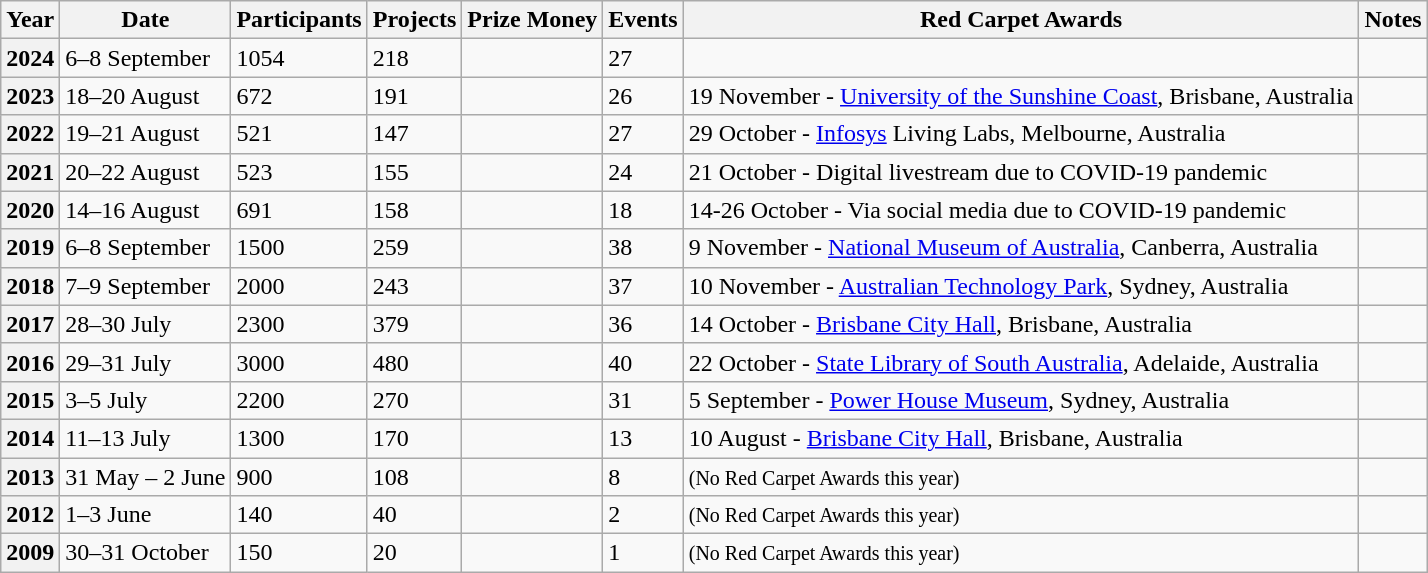<table class="wikitable sortable">
<tr>
<th>Year</th>
<th>Date</th>
<th>Participants</th>
<th>Projects</th>
<th>Prize Money</th>
<th>Events</th>
<th>Red Carpet Awards</th>
<th>Notes</th>
</tr>
<tr>
<th>2024</th>
<td>6–8 September</td>
<td>1054</td>
<td>218</td>
<td></td>
<td>27</td>
<td></td>
<td></td>
</tr>
<tr>
<th>2023</th>
<td>18–20 August</td>
<td>672</td>
<td>191</td>
<td></td>
<td>26</td>
<td>19 November - <a href='#'>University of the Sunshine Coast</a>, Brisbane, Australia</td>
<td></td>
</tr>
<tr>
<th>2022</th>
<td>19–21 August</td>
<td>521</td>
<td>147</td>
<td></td>
<td>27</td>
<td>29 October - <a href='#'>Infosys</a> Living Labs, Melbourne, Australia</td>
<td></td>
</tr>
<tr>
<th>2021</th>
<td>20–22 August</td>
<td>523</td>
<td>155</td>
<td></td>
<td>24</td>
<td>21 October - Digital livestream due to COVID-19 pandemic</td>
<td></td>
</tr>
<tr>
<th>2020</th>
<td>14–16 August</td>
<td>691</td>
<td>158</td>
<td></td>
<td>18</td>
<td>14-26 October - Via social media due to COVID-19 pandemic</td>
<td></td>
</tr>
<tr>
<th>2019</th>
<td>6–8 September</td>
<td>1500</td>
<td>259</td>
<td></td>
<td>38</td>
<td>9 November - <a href='#'>National Museum of Australia</a>, Canberra, Australia</td>
<td></td>
</tr>
<tr>
<th>2018</th>
<td>7–9 September</td>
<td>2000</td>
<td>243</td>
<td></td>
<td>37</td>
<td>10 November - <a href='#'>Australian Technology Park</a>, Sydney, Australia</td>
<td></td>
</tr>
<tr>
<th>2017</th>
<td>28–30 July</td>
<td>2300</td>
<td>379</td>
<td></td>
<td>36</td>
<td>14 October - <a href='#'>Brisbane City Hall</a>, Brisbane, Australia</td>
<td></td>
</tr>
<tr>
<th>2016</th>
<td>29–31 July</td>
<td>3000</td>
<td>480</td>
<td></td>
<td>40</td>
<td>22 October - <a href='#'>State Library of South Australia</a>, Adelaide, Australia</td>
<td></td>
</tr>
<tr>
<th>2015</th>
<td>3–5 July</td>
<td>2200</td>
<td>270</td>
<td></td>
<td>31</td>
<td>5 September - <a href='#'>Power House Museum</a>, Sydney, Australia</td>
<td></td>
</tr>
<tr>
<th>2014</th>
<td>11–13 July</td>
<td>1300</td>
<td>170</td>
<td></td>
<td>13</td>
<td>10 August - <a href='#'>Brisbane City Hall</a>, Brisbane, Australia</td>
<td></td>
</tr>
<tr>
<th>2013</th>
<td>31 May – 2 June</td>
<td>900</td>
<td>108</td>
<td></td>
<td>8</td>
<td><small>(No Red Carpet Awards this year)</small></td>
<td></td>
</tr>
<tr>
<th>2012</th>
<td>1–3 June</td>
<td>140</td>
<td>40</td>
<td></td>
<td>2</td>
<td><small>(No Red Carpet Awards this year)</small></td>
<td></td>
</tr>
<tr>
<th>2009</th>
<td>30–31 October</td>
<td>150</td>
<td>20</td>
<td></td>
<td>1</td>
<td><small>(No Red Carpet Awards this year)</small></td>
<td></td>
</tr>
</table>
